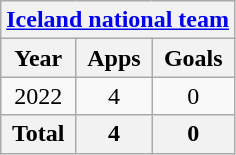<table class="wikitable" style="text-align:center">
<tr>
<th colspan=3><a href='#'>Iceland national team</a></th>
</tr>
<tr>
<th>Year</th>
<th>Apps</th>
<th>Goals</th>
</tr>
<tr>
<td>2022</td>
<td>4</td>
<td>0</td>
</tr>
<tr>
<th>Total</th>
<th>4</th>
<th>0</th>
</tr>
</table>
